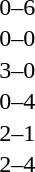<table cellspacing=1 width=70%>
<tr>
<th width=25%></th>
<th width=30%></th>
<th width=15%></th>
<th width=30%></th>
</tr>
<tr>
<td></td>
<td align=right></td>
<td align=center>0–6</td>
<td></td>
</tr>
<tr>
<td></td>
<td align=right></td>
<td align=center>0–0</td>
<td></td>
</tr>
<tr>
<td></td>
<td align=right></td>
<td align=center>3–0</td>
<td></td>
</tr>
<tr>
<td></td>
<td align=right></td>
<td align=center>0–4</td>
<td></td>
</tr>
<tr>
<td></td>
<td align=right></td>
<td align=center>2–1</td>
<td></td>
</tr>
<tr>
<td></td>
<td align=right></td>
<td align=center>2–4</td>
<td></td>
</tr>
</table>
